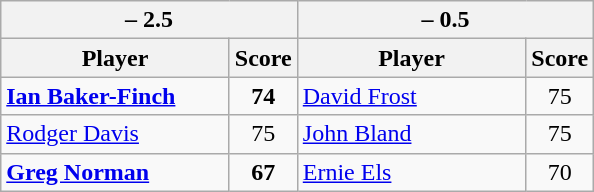<table class=wikitable>
<tr>
<th colspan=2> – 2.5</th>
<th colspan=2> – 0.5</th>
</tr>
<tr>
<th width=145>Player</th>
<th>Score</th>
<th width=145>Player</th>
<th>Score</th>
</tr>
<tr>
<td><strong><a href='#'>Ian Baker-Finch</a></strong></td>
<td align=center><strong>74</strong></td>
<td><a href='#'>David Frost</a></td>
<td align=center>75</td>
</tr>
<tr>
<td><a href='#'>Rodger Davis</a></td>
<td align=center>75</td>
<td><a href='#'>John Bland</a></td>
<td align=center>75</td>
</tr>
<tr>
<td><strong><a href='#'>Greg Norman</a></strong></td>
<td align=center><strong>67</strong></td>
<td><a href='#'>Ernie Els</a></td>
<td align=center>70</td>
</tr>
</table>
